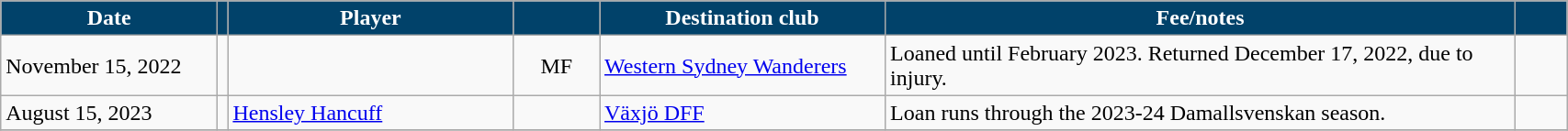<table class="wikitable sortable" style="text-align:left;">
<tr>
<th style="background:#01426A; color:#fff; width:150px;" data-sort-type="date">Date</th>
<th style="background:#01426A; color:#fff;"></th>
<th style="background:#01426A; color:#fff; width:200px;">Player</th>
<th style="background:#01426A; color:#fff; width:55px;"></th>
<th style="background:#01426A; color:#fff; width:200px;">Destination club</th>
<th style="background:#01426A; color:#fff; width:450px;">Fee/notes</th>
<th style="background:#01426A; color:#fff; width:30px;"></th>
</tr>
<tr>
<td>November 15, 2022</td>
<td></td>
<td></td>
<td align="center">MF</td>
<td> <a href='#'>Western Sydney Wanderers</a></td>
<td>Loaned until February 2023. Returned December 17, 2022, due to injury.</td>
<td></td>
</tr>
<tr>
<td>August 15, 2023</td>
<td></td>
<td><a href='#'>Hensley Hancuff</a></td>
<td></td>
<td> <a href='#'>Växjö DFF</a></td>
<td>Loan runs through the 2023-24 Damallsvenskan season.</td>
<td></td>
</tr>
<tr>
</tr>
</table>
